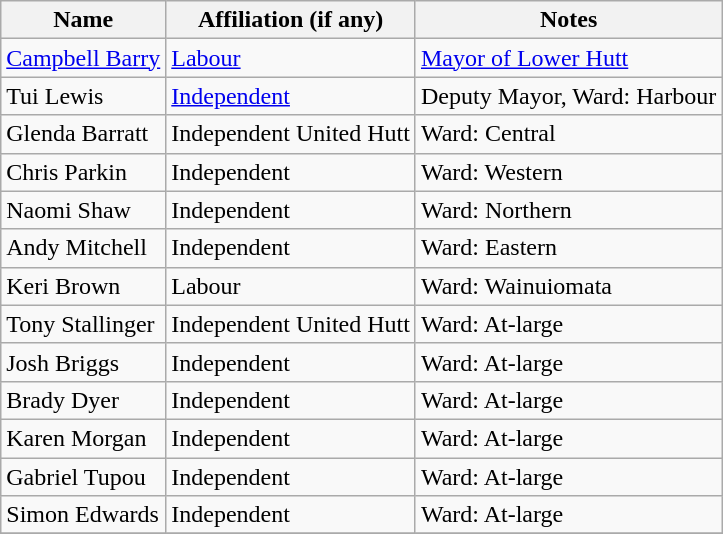<table class="wikitable">
<tr>
<th>Name</th>
<th>Affiliation (if any)</th>
<th>Notes</th>
</tr>
<tr>
<td><a href='#'>Campbell Barry</a></td>
<td><a href='#'>Labour</a></td>
<td><a href='#'>Mayor of Lower Hutt</a></td>
</tr>
<tr>
<td>Tui Lewis</td>
<td><a href='#'>Independent</a></td>
<td>Deputy Mayor, Ward: Harbour</td>
</tr>
<tr>
<td>Glenda Barratt</td>
<td>Independent United Hutt</td>
<td>Ward: Central</td>
</tr>
<tr>
<td>Chris Parkin</td>
<td>Independent</td>
<td>Ward: Western</td>
</tr>
<tr>
<td>Naomi Shaw</td>
<td>Independent</td>
<td>Ward: Northern</td>
</tr>
<tr>
<td>Andy Mitchell</td>
<td>Independent</td>
<td>Ward: Eastern</td>
</tr>
<tr>
<td>Keri Brown</td>
<td>Labour</td>
<td>Ward: Wainuiomata</td>
</tr>
<tr>
<td>Tony Stallinger</td>
<td>Independent United Hutt</td>
<td>Ward: At-large</td>
</tr>
<tr>
<td>Josh Briggs</td>
<td>Independent</td>
<td>Ward: At-large</td>
</tr>
<tr>
<td>Brady Dyer</td>
<td>Independent</td>
<td>Ward: At-large</td>
</tr>
<tr>
<td>Karen Morgan</td>
<td>Independent</td>
<td>Ward: At-large</td>
</tr>
<tr>
<td>Gabriel Tupou</td>
<td>Independent</td>
<td>Ward: At-large</td>
</tr>
<tr>
<td>Simon Edwards</td>
<td>Independent</td>
<td>Ward: At-large</td>
</tr>
<tr>
</tr>
</table>
